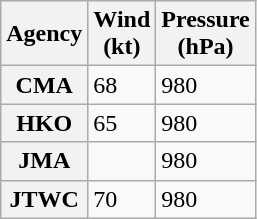<table class="wikitable floatleft">
<tr>
<th>Agency</th>
<th>Wind<br>(kt)</th>
<th>Pressure<br>(hPa)</th>
</tr>
<tr>
<th>CMA</th>
<td>68</td>
<td>980</td>
</tr>
<tr>
<th>HKO</th>
<td>65</td>
<td>980</td>
</tr>
<tr>
<th>JMA</th>
<td></td>
<td>980</td>
</tr>
<tr>
<th>JTWC</th>
<td>70</td>
<td>980</td>
</tr>
</table>
